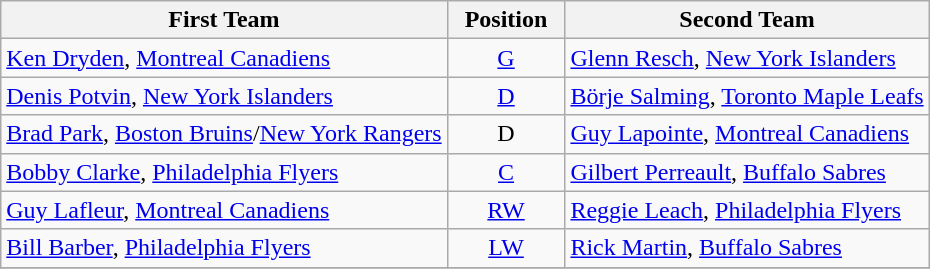<table class="wikitable">
<tr>
<th>First Team</th>
<th>  Position  </th>
<th>Second Team</th>
</tr>
<tr>
<td><a href='#'>Ken Dryden</a>, <a href='#'>Montreal Canadiens</a></td>
<td align=center><a href='#'>G</a></td>
<td><a href='#'>Glenn Resch</a>, <a href='#'>New York Islanders</a></td>
</tr>
<tr>
<td><a href='#'>Denis Potvin</a>, <a href='#'>New York Islanders</a></td>
<td align=center><a href='#'>D</a></td>
<td><a href='#'>Börje Salming</a>, <a href='#'>Toronto Maple Leafs</a></td>
</tr>
<tr>
<td><a href='#'>Brad Park</a>, <a href='#'>Boston Bruins</a>/<a href='#'>New York Rangers</a></td>
<td align=center>D</td>
<td><a href='#'>Guy Lapointe</a>, <a href='#'>Montreal Canadiens</a></td>
</tr>
<tr>
<td><a href='#'>Bobby Clarke</a>, <a href='#'>Philadelphia Flyers</a></td>
<td align=center><a href='#'>C</a></td>
<td><a href='#'>Gilbert Perreault</a>, <a href='#'>Buffalo Sabres</a></td>
</tr>
<tr>
<td><a href='#'>Guy Lafleur</a>, <a href='#'>Montreal Canadiens</a></td>
<td align=center><a href='#'>RW</a></td>
<td><a href='#'>Reggie Leach</a>, <a href='#'>Philadelphia Flyers</a></td>
</tr>
<tr>
<td><a href='#'>Bill Barber</a>, <a href='#'>Philadelphia Flyers</a></td>
<td align=center><a href='#'>LW</a></td>
<td><a href='#'>Rick Martin</a>, <a href='#'>Buffalo Sabres</a></td>
</tr>
<tr>
</tr>
</table>
